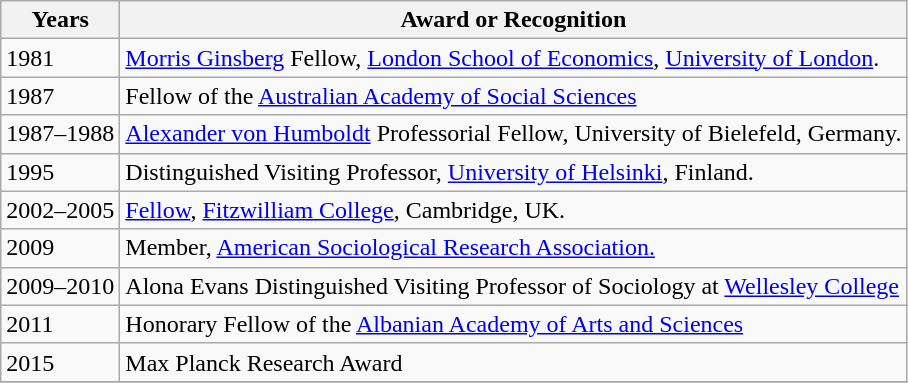<table class="wikitable">
<tr>
<th>Years</th>
<th>Award or Recognition</th>
</tr>
<tr>
<td>1981</td>
<td><a href='#'>Morris Ginsberg</a> Fellow, <a href='#'>London School of Economics</a>, <a href='#'>University of London</a>.</td>
</tr>
<tr>
<td>1987</td>
<td>Fellow of the <a href='#'>Australian Academy of Social Sciences</a></td>
</tr>
<tr>
<td>1987–1988</td>
<td><a href='#'>Alexander von Humboldt</a> Professorial Fellow, University of Bielefeld, Germany.</td>
</tr>
<tr>
<td>1995</td>
<td>Distinguished Visiting Professor, <a href='#'>University of Helsinki</a>, Finland.</td>
</tr>
<tr>
<td>2002–2005</td>
<td><a href='#'>Fellow</a>, <a href='#'>Fitzwilliam College</a>, Cambridge, UK.</td>
</tr>
<tr>
<td>2009</td>
<td>Member, <a href='#'>American Sociological Research Association.</a></td>
</tr>
<tr>
<td>2009–2010</td>
<td>Alona Evans Distinguished Visiting Professor of Sociology at <a href='#'>Wellesley College</a></td>
</tr>
<tr>
<td>2011</td>
<td>Honorary Fellow of the <a href='#'>Albanian Academy of Arts and Sciences</a></td>
</tr>
<tr>
<td>2015</td>
<td>Max Planck Research Award</td>
</tr>
<tr>
</tr>
</table>
